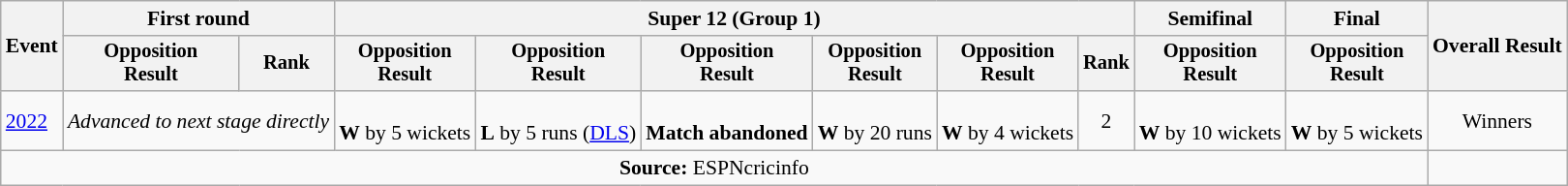<table class=wikitable style=font-size:90%;text-align:center>
<tr>
<th rowspan=2>Event</th>
<th colspan=2>First round</th>
<th colspan=6>Super 12 (Group 1)</th>
<th>Semifinal</th>
<th>Final</th>
<th rowspan=2>Overall Result</th>
</tr>
<tr style=font-size:95%>
<th>Opposition<br>Result</th>
<th>Rank</th>
<th>Opposition<br>Result</th>
<th>Opposition<br>Result</th>
<th>Opposition<br>Result</th>
<th>Opposition<br>Result</th>
<th>Opposition<br>Result</th>
<th>Rank</th>
<th>Opposition<br>Result</th>
<th>Opposition<br>Result</th>
</tr>
<tr>
<td align=left><a href='#'>2022</a></td>
<td colspan="2"><em>Advanced to next stage directly</em></td>
<td><br><strong>W</strong> by 5 wickets</td>
<td><br><strong>L</strong> by 5 runs (<a href='#'>DLS</a>)</td>
<td><br><strong>Match abandoned</strong></td>
<td><br><strong>W</strong> by 20 runs</td>
<td><br><strong>W</strong> by 4 wickets</td>
<td>2</td>
<td><br><strong>W</strong> by 10 wickets</td>
<td><br><strong>W</strong> by 5 wickets</td>
<td>Winners</td>
</tr>
<tr>
<td colspan="11"><strong>Source:</strong> ESPNcricinfo</td>
</tr>
</table>
